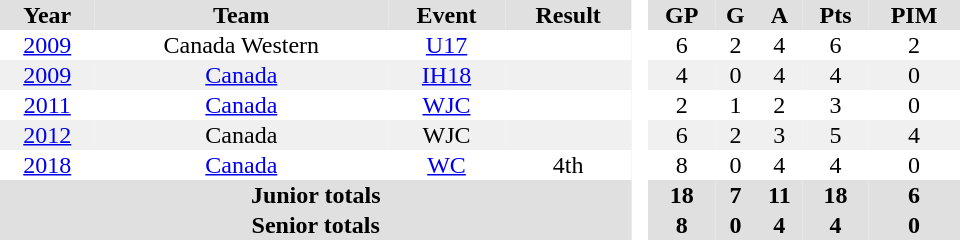<table border="0" cellpadding="1" cellspacing="0" style="text-align:center; width:40em">
<tr ALIGN="center" bgcolor="#e0e0e0">
<th>Year</th>
<th>Team</th>
<th>Event</th>
<th>Result</th>
<th rowspan="99" bgcolor="#ffffff"> </th>
<th>GP</th>
<th>G</th>
<th>A</th>
<th>Pts</th>
<th>PIM</th>
</tr>
<tr>
<td><a href='#'>2009</a></td>
<td>Canada Western</td>
<td><a href='#'>U17</a></td>
<td></td>
<td>6</td>
<td>2</td>
<td>4</td>
<td>6</td>
<td>2</td>
</tr>
<tr style="background:#f0f0f0;">
<td><a href='#'>2009</a></td>
<td><a href='#'>Canada</a></td>
<td><a href='#'>IH18</a></td>
<td></td>
<td>4</td>
<td>0</td>
<td>4</td>
<td>4</td>
<td>0</td>
</tr>
<tr>
<td><a href='#'>2011</a></td>
<td><a href='#'>Canada</a></td>
<td><a href='#'>WJC</a></td>
<td></td>
<td>2</td>
<td>1</td>
<td>2</td>
<td>3</td>
<td>0</td>
</tr>
<tr style="background:#f0f0f0;">
<td><a href='#'>2012</a></td>
<td>Canada</td>
<td>WJC</td>
<td></td>
<td>6</td>
<td>2</td>
<td>3</td>
<td>5</td>
<td>4</td>
</tr>
<tr>
<td><a href='#'>2018</a></td>
<td><a href='#'>Canada</a></td>
<td><a href='#'>WC</a></td>
<td>4th</td>
<td>8</td>
<td>0</td>
<td>4</td>
<td>4</td>
<td>0</td>
</tr>
<tr bgcolor="#e0e0e0">
<th colspan=4>Junior totals</th>
<th>18</th>
<th>7</th>
<th>11</th>
<th>18</th>
<th>6</th>
</tr>
<tr bgcolor="#e0e0e0">
<th colspan=4>Senior totals</th>
<th>8</th>
<th>0</th>
<th>4</th>
<th>4</th>
<th>0</th>
</tr>
</table>
